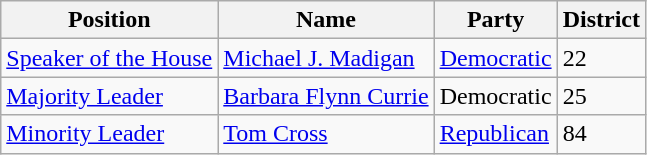<table class="wikitable">
<tr>
<th>Position</th>
<th>Name</th>
<th>Party</th>
<th>District</th>
</tr>
<tr>
<td><a href='#'>Speaker of the House</a></td>
<td><a href='#'>Michael J. Madigan</a></td>
<td><a href='#'>Democratic</a></td>
<td>22</td>
</tr>
<tr>
<td><a href='#'>Majority Leader</a></td>
<td><a href='#'>Barbara Flynn Currie</a></td>
<td>Democratic</td>
<td>25</td>
</tr>
<tr>
<td><a href='#'>Minority Leader</a></td>
<td><a href='#'>Tom Cross</a></td>
<td><a href='#'>Republican</a></td>
<td>84</td>
</tr>
</table>
